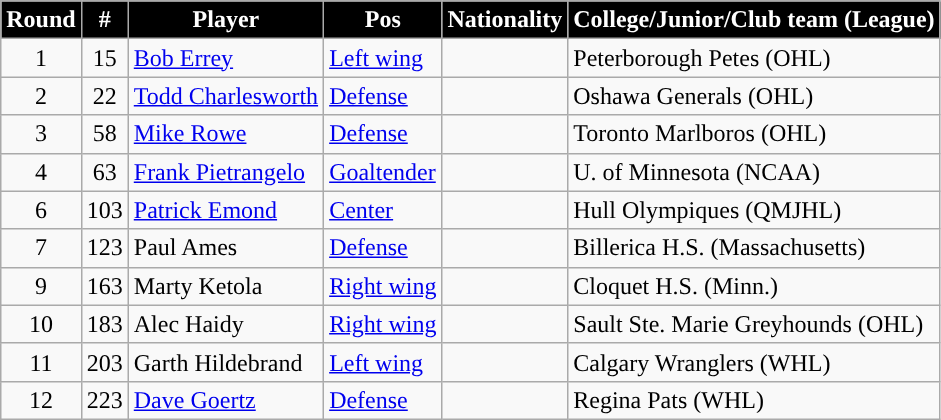<table class="wikitable">
<tr>
<th style="color:white; background:#000000; ">Round</th>
<th style="color:white; background:#000000; ">#</th>
<th style="color:white; background:#000000; ">Player</th>
<th style="color:white; background:#000000; ">Pos</th>
<th style="color:white; background:#000000; ">Nationality</th>
<th style="color:white; background:#000000; ">College/Junior/Club team (League)</th>
</tr>
<tr>
<td align=center>1</td>
<td align=center>15</td>
<td><a href='#'>Bob Errey</a></td>
<td><a href='#'>Left wing</a></td>
<td></td>
<td>Peterborough Petes (OHL)</td>
</tr>
<tr>
<td align=center>2</td>
<td align=center>22</td>
<td><a href='#'>Todd Charlesworth</a></td>
<td><a href='#'>Defense</a></td>
<td></td>
<td>Oshawa Generals (OHL)</td>
</tr>
<tr>
<td align=center>3</td>
<td align=center>58</td>
<td><a href='#'>Mike Rowe</a></td>
<td><a href='#'>Defense</a></td>
<td></td>
<td>Toronto Marlboros (OHL)</td>
</tr>
<tr>
<td align=center>4</td>
<td align=center>63</td>
<td><a href='#'>Frank Pietrangelo</a></td>
<td><a href='#'>Goaltender</a></td>
<td></td>
<td>U. of Minnesota (NCAA)</td>
</tr>
<tr>
<td align=center>6</td>
<td align=center>103</td>
<td><a href='#'>Patrick Emond</a></td>
<td><a href='#'>Center</a></td>
<td></td>
<td>Hull Olympiques (QMJHL)</td>
</tr>
<tr>
<td align=center>7</td>
<td align=center>123</td>
<td>Paul Ames</td>
<td><a href='#'>Defense</a></td>
<td></td>
<td>Billerica H.S. (Massachusetts)</td>
</tr>
<tr>
<td align=center>9</td>
<td align=center>163</td>
<td>Marty Ketola</td>
<td><a href='#'>Right wing</a></td>
<td></td>
<td>Cloquet H.S. (Minn.)</td>
</tr>
<tr>
<td align=center>10</td>
<td align=center>183</td>
<td>Alec Haidy</td>
<td><a href='#'>Right wing</a></td>
<td></td>
<td>Sault Ste. Marie Greyhounds (OHL)</td>
</tr>
<tr>
<td align=center>11</td>
<td align=center>203</td>
<td>Garth Hildebrand</td>
<td><a href='#'>Left wing</a></td>
<td></td>
<td>Calgary Wranglers (WHL)</td>
</tr>
<tr>
<td align=center>12</td>
<td align=center>223</td>
<td><a href='#'>Dave Goertz</a></td>
<td><a href='#'>Defense</a></td>
<td></td>
<td>Regina Pats (WHL)</td>
</tr>
</table>
